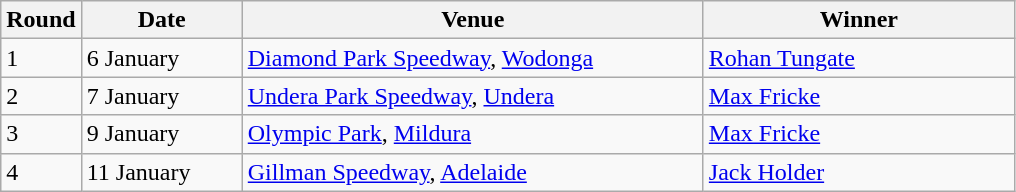<table class="wikitable" style="font-size: 100%">
<tr>
<th width=30>Round</th>
<th width=100>Date</th>
<th width=300>Venue</th>
<th width=200>Winner</th>
</tr>
<tr>
<td>1</td>
<td>6 January</td>
<td><a href='#'>Diamond Park Speedway</a>, <a href='#'>Wodonga</a></td>
<td><a href='#'>Rohan Tungate</a></td>
</tr>
<tr>
<td>2</td>
<td>7 January</td>
<td><a href='#'>Undera Park Speedway</a>, <a href='#'>Undera</a></td>
<td><a href='#'>Max Fricke</a></td>
</tr>
<tr>
<td>3</td>
<td>9 January</td>
<td><a href='#'>Olympic Park</a>, <a href='#'>Mildura</a></td>
<td><a href='#'>Max Fricke</a></td>
</tr>
<tr>
<td>4</td>
<td>11 January</td>
<td><a href='#'>Gillman Speedway</a>, <a href='#'>Adelaide</a></td>
<td><a href='#'>Jack Holder</a></td>
</tr>
</table>
